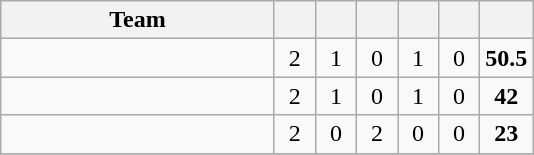<table class="wikitable" style="text-align:center;">
<tr>
<th style="width:175px;">Team</th>
<th width="20"></th>
<th width="20"></th>
<th width="20"></th>
<th width="20"></th>
<th width="20"></th>
<th width="20"></th>
</tr>
<tr>
<td style="text-align:left;"></td>
<td>2</td>
<td>1</td>
<td>0</td>
<td>1</td>
<td>0</td>
<td><strong>50.5</strong></td>
</tr>
<tr>
<td style="text-align:left;"></td>
<td>2</td>
<td>1</td>
<td>0</td>
<td>1</td>
<td>0</td>
<td><strong>42</strong></td>
</tr>
<tr>
<td style="text-align:left;"></td>
<td>2</td>
<td>0</td>
<td>2</td>
<td>0</td>
<td>0</td>
<td><strong>23</strong></td>
</tr>
<tr>
</tr>
</table>
